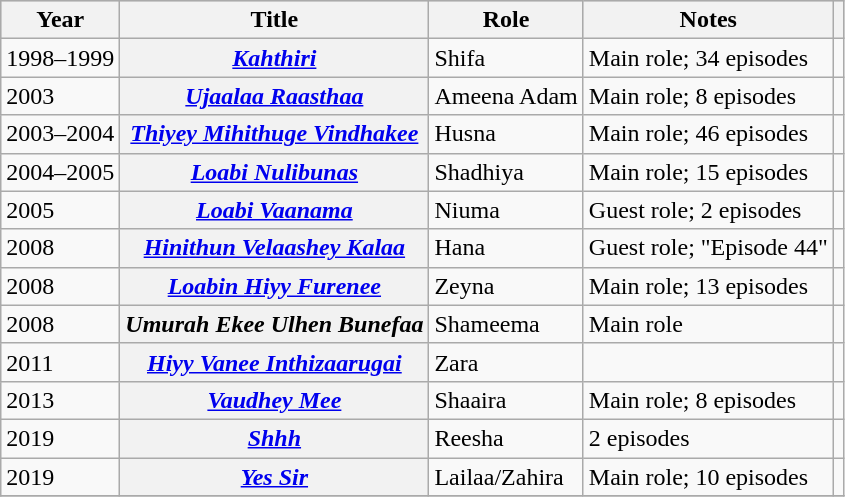<table class="wikitable sortable plainrowheaders">
<tr style="background:#ccc; text-align:center;">
<th scope="col">Year</th>
<th scope="col">Title</th>
<th scope="col">Role</th>
<th scope="col">Notes</th>
<th scope="col" class="unsortable"></th>
</tr>
<tr>
<td>1998–1999</td>
<th scope="row"><em><a href='#'>Kahthiri</a></em></th>
<td>Shifa</td>
<td>Main role; 34 episodes</td>
<td style="text-align: center;"></td>
</tr>
<tr>
<td>2003</td>
<th scope="row"><em><a href='#'>Ujaalaa Raasthaa</a></em></th>
<td>Ameena Adam</td>
<td>Main role; 8 episodes</td>
<td style="text-align: center;"></td>
</tr>
<tr>
<td>2003–2004</td>
<th scope="row"><em><a href='#'>Thiyey Mihithuge Vindhakee</a></em></th>
<td>Husna</td>
<td>Main role; 46 episodes</td>
<td style="text-align: center;"></td>
</tr>
<tr>
<td>2004–2005</td>
<th scope="row"><em><a href='#'>Loabi Nulibunas</a></em></th>
<td>Shadhiya</td>
<td>Main role; 15 episodes</td>
<td style="text-align: center;"></td>
</tr>
<tr>
<td>2005</td>
<th scope="row"><em><a href='#'>Loabi Vaanama</a></em></th>
<td>Niuma</td>
<td>Guest role; 2 episodes</td>
<td style="text-align: center;"></td>
</tr>
<tr>
<td>2008</td>
<th scope="row"><em><a href='#'>Hinithun Velaashey Kalaa</a></em></th>
<td>Hana</td>
<td>Guest role; "Episode 44"</td>
<td style="text-align: center;"></td>
</tr>
<tr>
<td>2008</td>
<th scope="row"><em><a href='#'>Loabin Hiyy Furenee</a></em></th>
<td>Zeyna</td>
<td>Main role; 13 episodes</td>
<td style="text-align: center;"></td>
</tr>
<tr>
<td>2008</td>
<th scope="row"><em>Umurah Ekee Ulhen Bunefaa</em></th>
<td>Shameema</td>
<td>Main role</td>
<td></td>
</tr>
<tr>
<td>2011</td>
<th scope="row"><em><a href='#'>Hiyy Vanee Inthizaarugai</a></em></th>
<td>Zara</td>
<td></td>
<td style="text-align: center;"></td>
</tr>
<tr>
<td>2013</td>
<th scope="row"><em><a href='#'>Vaudhey Mee</a></em></th>
<td>Shaaira</td>
<td>Main role; 8 episodes</td>
<td style="text-align: center;"></td>
</tr>
<tr>
<td>2019</td>
<th scope="row"><em><a href='#'>Shhh</a></em></th>
<td>Reesha</td>
<td>2 episodes</td>
<td style="text-align: center;"></td>
</tr>
<tr>
<td>2019</td>
<th scope="row"><em><a href='#'>Yes Sir</a></em></th>
<td>Lailaa/Zahira</td>
<td>Main role; 10 episodes</td>
<td style="text-align: center;"></td>
</tr>
<tr>
</tr>
</table>
